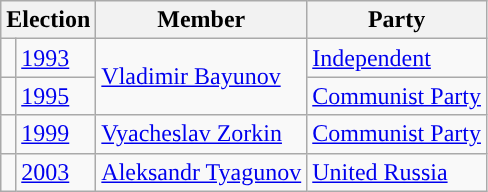<table class="wikitable">
<tr>
<th colspan="2">Election</th>
<th>Member</th>
<th>Party</th>
</tr>
<tr>
<td style="background-color:"></td>
<td><a href='#'>1993</a></td>
<td rowspan=2><a href='#'>Vladimir Bayunov</a></td>
<td><a href='#'>Independent</a></td>
</tr>
<tr>
<td style="background-color:"></td>
<td><a href='#'>1995</a></td>
<td><a href='#'>Communist Party</a></td>
</tr>
<tr>
<td style="background-color:"></td>
<td><a href='#'>1999</a></td>
<td><a href='#'>Vyacheslav Zorkin</a></td>
<td><a href='#'>Communist Party</a></td>
</tr>
<tr>
<td style="background-color:"></td>
<td><a href='#'>2003</a></td>
<td><a href='#'>Aleksandr Tyagunov</a></td>
<td><a href='#'>United Russia</a></td>
</tr>
</table>
